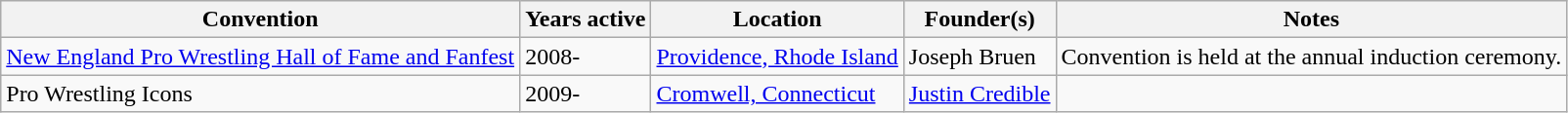<table class="sortable wikitable">
<tr>
<th>Convention</th>
<th>Years active</th>
<th>Location</th>
<th>Founder(s)</th>
<th>Notes</th>
</tr>
<tr>
<td><a href='#'>New England Pro Wrestling Hall of Fame and Fanfest</a></td>
<td>2008-</td>
<td><a href='#'>Providence, Rhode Island</a></td>
<td>Joseph Bruen</td>
<td>Convention is held at the annual induction ceremony.</td>
</tr>
<tr>
<td>Pro Wrestling Icons</td>
<td>2009-</td>
<td><a href='#'>Cromwell, Connecticut</a></td>
<td><a href='#'>Justin Credible</a></td>
<td></td>
</tr>
</table>
